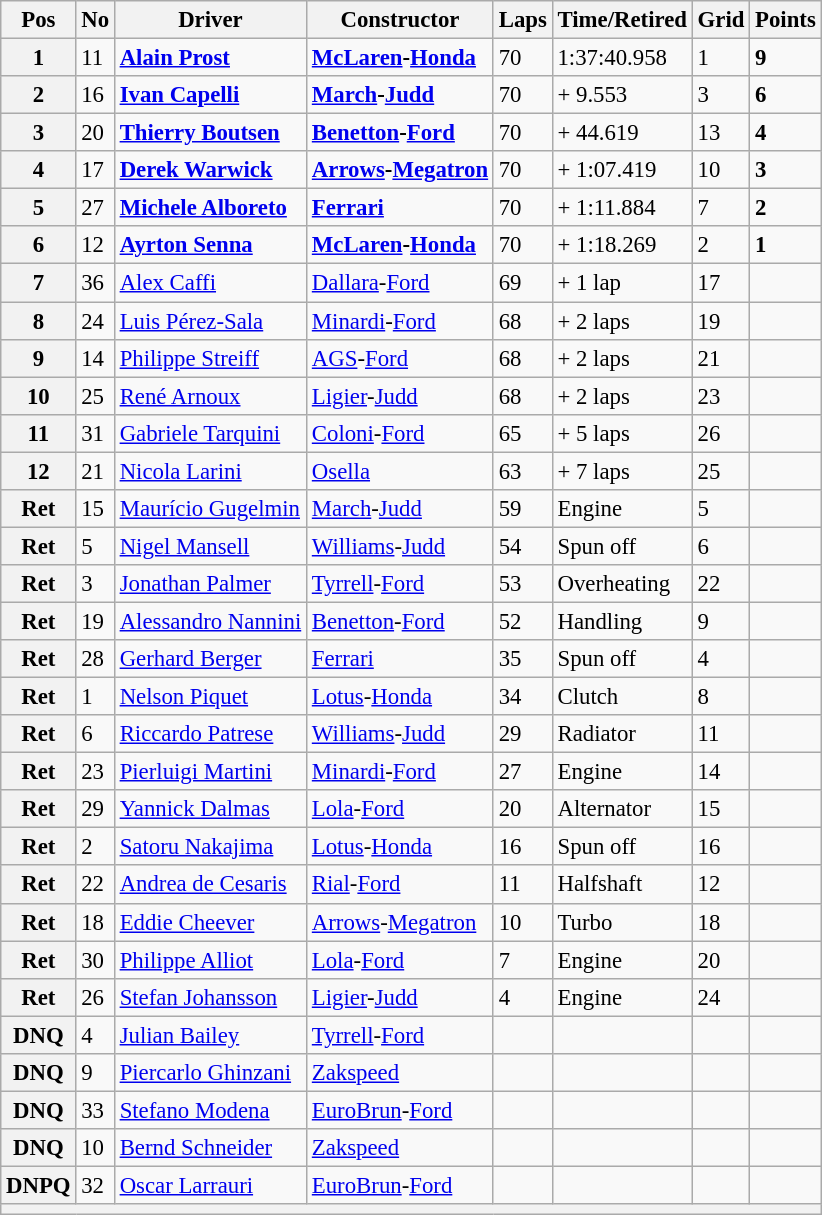<table class="wikitable" style="font-size: 95%;">
<tr>
<th>Pos</th>
<th>No</th>
<th>Driver</th>
<th>Constructor</th>
<th>Laps</th>
<th>Time/Retired</th>
<th>Grid</th>
<th>Points</th>
</tr>
<tr>
<th>1</th>
<td>11</td>
<td> <strong><a href='#'>Alain Prost</a></strong></td>
<td><strong><a href='#'>McLaren</a>-<a href='#'>Honda</a></strong></td>
<td>70</td>
<td>1:37:40.958</td>
<td>1</td>
<td><strong>9</strong></td>
</tr>
<tr>
<th>2</th>
<td>16</td>
<td> <strong><a href='#'>Ivan Capelli</a></strong></td>
<td><strong><a href='#'>March</a>-<a href='#'>Judd</a></strong></td>
<td>70</td>
<td>+ 9.553</td>
<td>3</td>
<td><strong>6</strong></td>
</tr>
<tr>
<th>3</th>
<td>20</td>
<td> <strong><a href='#'>Thierry Boutsen</a></strong></td>
<td><strong><a href='#'>Benetton</a>-<a href='#'>Ford</a></strong></td>
<td>70</td>
<td>+ 44.619</td>
<td>13</td>
<td><strong>4</strong></td>
</tr>
<tr>
<th>4</th>
<td>17</td>
<td> <strong><a href='#'>Derek Warwick</a></strong></td>
<td><strong><a href='#'>Arrows</a>-<a href='#'>Megatron</a></strong></td>
<td>70</td>
<td>+ 1:07.419</td>
<td>10</td>
<td><strong>3</strong></td>
</tr>
<tr>
<th>5</th>
<td>27</td>
<td> <strong><a href='#'>Michele Alboreto</a></strong></td>
<td><strong><a href='#'>Ferrari</a></strong></td>
<td>70</td>
<td>+ 1:11.884</td>
<td>7</td>
<td><strong>2</strong></td>
</tr>
<tr>
<th>6</th>
<td>12</td>
<td> <strong><a href='#'>Ayrton Senna</a></strong></td>
<td><strong><a href='#'>McLaren</a>-<a href='#'>Honda</a></strong></td>
<td>70</td>
<td>+ 1:18.269</td>
<td>2</td>
<td><strong>1</strong></td>
</tr>
<tr>
<th>7</th>
<td>36</td>
<td> <a href='#'>Alex Caffi</a></td>
<td><a href='#'>Dallara</a>-<a href='#'>Ford</a></td>
<td>69</td>
<td>+ 1 lap</td>
<td>17</td>
<td> </td>
</tr>
<tr>
<th>8</th>
<td>24</td>
<td> <a href='#'>Luis Pérez-Sala</a></td>
<td><a href='#'>Minardi</a>-<a href='#'>Ford</a></td>
<td>68</td>
<td>+ 2 laps</td>
<td>19</td>
<td> </td>
</tr>
<tr>
<th>9</th>
<td>14</td>
<td> <a href='#'>Philippe Streiff</a></td>
<td><a href='#'>AGS</a>-<a href='#'>Ford</a></td>
<td>68</td>
<td>+ 2 laps</td>
<td>21</td>
<td> </td>
</tr>
<tr>
<th>10</th>
<td>25</td>
<td> <a href='#'>René Arnoux</a></td>
<td><a href='#'>Ligier</a>-<a href='#'>Judd</a></td>
<td>68</td>
<td>+ 2 laps</td>
<td>23</td>
<td> </td>
</tr>
<tr>
<th>11</th>
<td>31</td>
<td> <a href='#'>Gabriele Tarquini</a></td>
<td><a href='#'>Coloni</a>-<a href='#'>Ford</a></td>
<td>65</td>
<td>+ 5 laps</td>
<td>26</td>
<td> </td>
</tr>
<tr>
<th>12</th>
<td>21</td>
<td> <a href='#'>Nicola Larini</a></td>
<td><a href='#'>Osella</a></td>
<td>63</td>
<td>+ 7 laps</td>
<td>25</td>
<td> </td>
</tr>
<tr>
<th>Ret</th>
<td>15</td>
<td> <a href='#'>Maurício Gugelmin</a></td>
<td><a href='#'>March</a>-<a href='#'>Judd</a></td>
<td>59</td>
<td>Engine</td>
<td>5</td>
<td> </td>
</tr>
<tr>
<th>Ret</th>
<td>5</td>
<td> <a href='#'>Nigel Mansell</a></td>
<td><a href='#'>Williams</a>-<a href='#'>Judd</a></td>
<td>54</td>
<td>Spun off</td>
<td>6</td>
<td> </td>
</tr>
<tr>
<th>Ret</th>
<td>3</td>
<td> <a href='#'>Jonathan Palmer</a></td>
<td><a href='#'>Tyrrell</a>-<a href='#'>Ford</a></td>
<td>53</td>
<td>Overheating</td>
<td>22</td>
<td> </td>
</tr>
<tr>
<th>Ret</th>
<td>19</td>
<td> <a href='#'>Alessandro Nannini</a></td>
<td><a href='#'>Benetton</a>-<a href='#'>Ford</a></td>
<td>52</td>
<td>Handling</td>
<td>9</td>
<td> </td>
</tr>
<tr>
<th>Ret</th>
<td>28</td>
<td> <a href='#'>Gerhard Berger</a></td>
<td><a href='#'>Ferrari</a></td>
<td>35</td>
<td>Spun off</td>
<td>4</td>
<td> </td>
</tr>
<tr>
<th>Ret</th>
<td>1</td>
<td> <a href='#'>Nelson Piquet</a></td>
<td><a href='#'>Lotus</a>-<a href='#'>Honda</a></td>
<td>34</td>
<td>Clutch</td>
<td>8</td>
<td> </td>
</tr>
<tr>
<th>Ret</th>
<td>6</td>
<td> <a href='#'>Riccardo Patrese</a></td>
<td><a href='#'>Williams</a>-<a href='#'>Judd</a></td>
<td>29</td>
<td>Radiator</td>
<td>11</td>
<td> </td>
</tr>
<tr>
<th>Ret</th>
<td>23</td>
<td> <a href='#'>Pierluigi Martini</a></td>
<td><a href='#'>Minardi</a>-<a href='#'>Ford</a></td>
<td>27</td>
<td>Engine</td>
<td>14</td>
<td> </td>
</tr>
<tr>
<th>Ret</th>
<td>29</td>
<td> <a href='#'>Yannick Dalmas</a></td>
<td><a href='#'>Lola</a>-<a href='#'>Ford</a></td>
<td>20</td>
<td>Alternator</td>
<td>15</td>
<td> </td>
</tr>
<tr>
<th>Ret</th>
<td>2</td>
<td> <a href='#'>Satoru Nakajima</a></td>
<td><a href='#'>Lotus</a>-<a href='#'>Honda</a></td>
<td>16</td>
<td>Spun off</td>
<td>16</td>
<td> </td>
</tr>
<tr>
<th>Ret</th>
<td>22</td>
<td> <a href='#'>Andrea de Cesaris</a></td>
<td><a href='#'>Rial</a>-<a href='#'>Ford</a></td>
<td>11</td>
<td>Halfshaft</td>
<td>12</td>
<td> </td>
</tr>
<tr>
<th>Ret</th>
<td>18</td>
<td> <a href='#'>Eddie Cheever</a></td>
<td><a href='#'>Arrows</a>-<a href='#'>Megatron</a></td>
<td>10</td>
<td>Turbo</td>
<td>18</td>
<td> </td>
</tr>
<tr>
<th>Ret</th>
<td>30</td>
<td> <a href='#'>Philippe Alliot</a></td>
<td><a href='#'>Lola</a>-<a href='#'>Ford</a></td>
<td>7</td>
<td>Engine</td>
<td>20</td>
<td> </td>
</tr>
<tr>
<th>Ret</th>
<td>26</td>
<td> <a href='#'>Stefan Johansson</a></td>
<td><a href='#'>Ligier</a>-<a href='#'>Judd</a></td>
<td>4</td>
<td>Engine</td>
<td>24</td>
<td> </td>
</tr>
<tr>
<th>DNQ</th>
<td>4</td>
<td> <a href='#'>Julian Bailey</a></td>
<td><a href='#'>Tyrrell</a>-<a href='#'>Ford</a></td>
<td> </td>
<td></td>
<td></td>
<td> </td>
</tr>
<tr>
<th>DNQ</th>
<td>9</td>
<td> <a href='#'>Piercarlo Ghinzani</a></td>
<td><a href='#'>Zakspeed</a></td>
<td> </td>
<td></td>
<td></td>
<td> </td>
</tr>
<tr>
<th>DNQ</th>
<td>33</td>
<td> <a href='#'>Stefano Modena</a></td>
<td><a href='#'>EuroBrun</a>-<a href='#'>Ford</a></td>
<td> </td>
<td></td>
<td></td>
<td> </td>
</tr>
<tr>
<th>DNQ</th>
<td>10</td>
<td> <a href='#'>Bernd Schneider</a></td>
<td><a href='#'>Zakspeed</a></td>
<td> </td>
<td></td>
<td></td>
<td> </td>
</tr>
<tr>
<th>DNPQ</th>
<td>32</td>
<td> <a href='#'>Oscar Larrauri</a></td>
<td><a href='#'>EuroBrun</a>-<a href='#'>Ford</a></td>
<td> </td>
<td></td>
<td></td>
<td> </td>
</tr>
<tr>
<th colspan="8"></th>
</tr>
</table>
